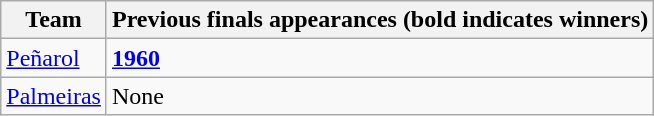<table class="wikitable">
<tr>
<th>Team</th>
<th>Previous finals appearances (bold indicates winners)</th>
</tr>
<tr>
<td> <a href='#'>Peñarol</a></td>
<td><strong><a href='#'>1960</a></strong></td>
</tr>
<tr>
<td> <a href='#'>Palmeiras</a></td>
<td>None</td>
</tr>
</table>
